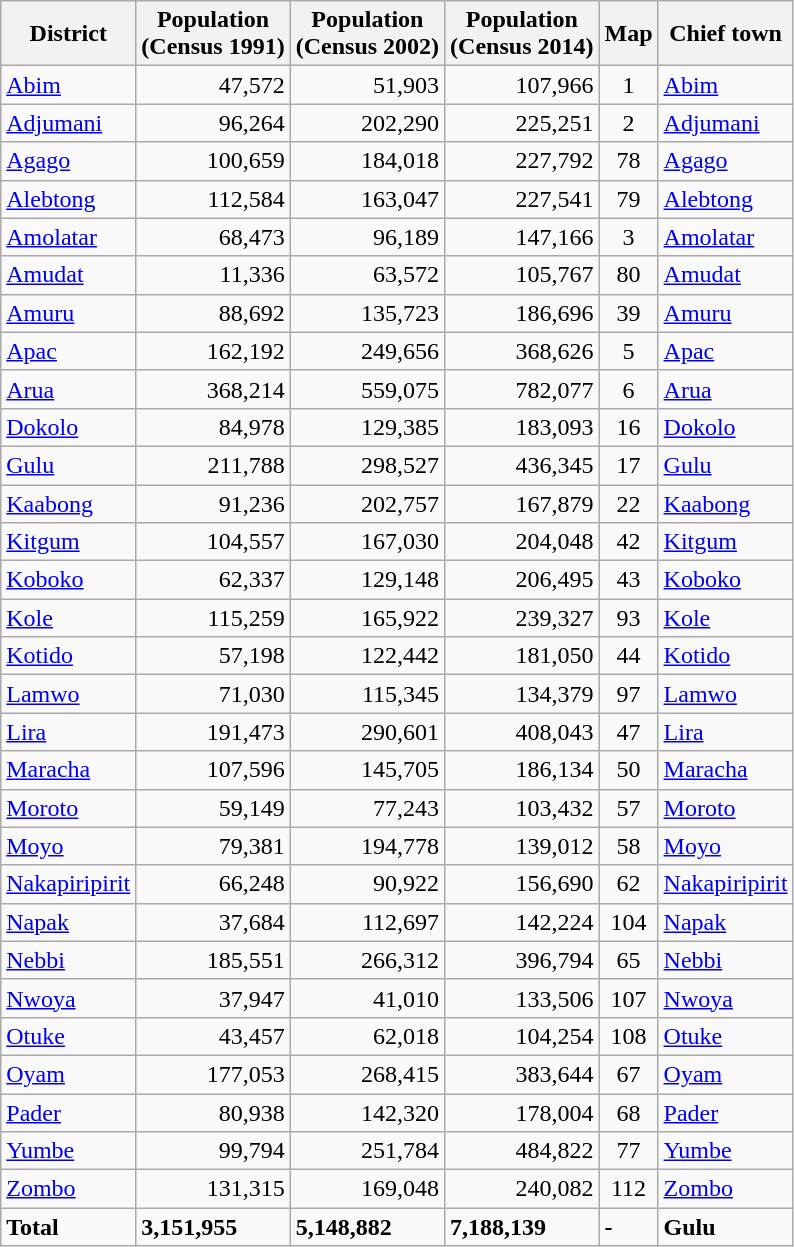<table class="wikitable sortable">
<tr>
<th>District</th>
<th>Population<br>(Census 1991)</th>
<th>Population<br>(Census 2002)</th>
<th>Population<br>(Census 2014)</th>
<th>Map</th>
<th>Chief town</th>
</tr>
<tr>
<td><a href='#'>Abim</a></td>
<td align=right>47,572</td>
<td align=right>51,903</td>
<td align=right>107,966</td>
<td align=center>1</td>
<td><a href='#'>Abim</a></td>
</tr>
<tr>
<td><a href='#'>Adjumani</a></td>
<td align=right>96,264</td>
<td align=right>202,290</td>
<td align=right>225,251</td>
<td align=center>2</td>
<td><a href='#'>Adjumani</a></td>
</tr>
<tr>
<td><a href='#'>Agago</a></td>
<td align=right>100,659</td>
<td align=right>184,018</td>
<td align=right>227,792</td>
<td align=center>78</td>
<td><a href='#'>Agago</a></td>
</tr>
<tr>
<td><a href='#'>Alebtong</a></td>
<td align=right>112,584</td>
<td align=right>163,047</td>
<td align=right>227,541</td>
<td align=center>79</td>
<td><a href='#'>Alebtong</a></td>
</tr>
<tr>
<td><a href='#'>Amolatar</a></td>
<td align=right>68,473</td>
<td align=right>96,189</td>
<td align=right>147,166</td>
<td align=center>3</td>
<td><a href='#'>Amolatar</a></td>
</tr>
<tr>
<td><a href='#'>Amudat</a></td>
<td align=right>11,336</td>
<td align=right>63,572</td>
<td align=right>105,767</td>
<td align=center>80</td>
<td><a href='#'>Amudat</a></td>
</tr>
<tr>
<td><a href='#'>Amuru</a></td>
<td align=right>88,692</td>
<td align=right>135,723</td>
<td align=right>186,696</td>
<td align=center>39</td>
<td><a href='#'>Amuru</a></td>
</tr>
<tr>
<td><a href='#'>Apac</a></td>
<td align=right>162,192</td>
<td align=right>249,656</td>
<td align=right>368,626</td>
<td align=center>5</td>
<td><a href='#'>Apac</a></td>
</tr>
<tr>
<td><a href='#'>Arua</a></td>
<td align=right>368,214</td>
<td align=right>559,075</td>
<td align=right>782,077</td>
<td align=center>6</td>
<td><a href='#'>Arua</a></td>
</tr>
<tr>
<td><a href='#'>Dokolo</a></td>
<td align=right>84,978</td>
<td align=right>129,385</td>
<td align=right>183,093</td>
<td align=center>16</td>
<td><a href='#'>Dokolo</a></td>
</tr>
<tr>
<td><a href='#'>Gulu</a></td>
<td align=right>211,788</td>
<td align=right>298,527</td>
<td align=right>436,345</td>
<td align=center>17</td>
<td><a href='#'>Gulu</a></td>
</tr>
<tr>
<td><a href='#'>Kaabong</a></td>
<td align=right>91,236</td>
<td align=right>202,757</td>
<td align=right>167,879</td>
<td align=center>22</td>
<td><a href='#'>Kaabong</a></td>
</tr>
<tr>
<td><a href='#'>Kitgum</a></td>
<td align=right>104,557</td>
<td align=right>167,030</td>
<td align=right>204,048</td>
<td align=center>42</td>
<td><a href='#'>Kitgum</a></td>
</tr>
<tr>
<td><a href='#'>Koboko</a></td>
<td align=right>62,337</td>
<td align=right>129,148</td>
<td align=right>206,495</td>
<td align=center>43</td>
<td><a href='#'>Koboko</a></td>
</tr>
<tr>
<td><a href='#'>Kole</a></td>
<td align=right>115,259</td>
<td align=right>165,922</td>
<td align=right>239,327</td>
<td align=center>93</td>
<td><a href='#'>Kole</a></td>
</tr>
<tr>
<td><a href='#'>Kotido</a></td>
<td align=right>57,198</td>
<td align=right>122,442</td>
<td align=right>181,050</td>
<td align=center>44</td>
<td><a href='#'>Kotido</a></td>
</tr>
<tr>
<td><a href='#'>Lamwo</a></td>
<td align=right>71,030</td>
<td align=right>115,345</td>
<td align=right>134,379</td>
<td align=center>97</td>
<td><a href='#'>Lamwo</a></td>
</tr>
<tr>
<td><a href='#'>Lira</a></td>
<td align=right>191,473</td>
<td align=right>290,601</td>
<td align=right>408,043</td>
<td align=center>47</td>
<td><a href='#'>Lira</a></td>
</tr>
<tr>
<td><a href='#'>Maracha</a></td>
<td align=right>107,596</td>
<td align=right>145,705</td>
<td align=right>186,134</td>
<td align=center>50</td>
<td><a href='#'>Maracha</a></td>
</tr>
<tr>
<td><a href='#'>Moroto</a></td>
<td align=right>59,149</td>
<td align=right>77,243</td>
<td align=right>103,432</td>
<td align=center>57</td>
<td><a href='#'>Moroto</a></td>
</tr>
<tr>
<td><a href='#'>Moyo</a></td>
<td align=right>79,381</td>
<td align=right>194,778</td>
<td align=right>139,012</td>
<td align=center>58</td>
<td><a href='#'>Moyo</a></td>
</tr>
<tr>
<td><a href='#'>Nakapiripirit</a></td>
<td align=right>66,248</td>
<td align=right>90,922</td>
<td align=right>156,690</td>
<td align=center>62</td>
<td><a href='#'>Nakapiripirit</a></td>
</tr>
<tr>
<td><a href='#'>Napak</a></td>
<td align=right>37,684</td>
<td align=right>112,697</td>
<td align=right>142,224</td>
<td align=center>104</td>
<td><a href='#'>Napak</a></td>
</tr>
<tr>
<td><a href='#'>Nebbi</a></td>
<td align=right>185,551</td>
<td align=right>266,312</td>
<td align=right>396,794</td>
<td align=center>65</td>
<td><a href='#'>Nebbi</a></td>
</tr>
<tr>
<td><a href='#'>Nwoya</a></td>
<td align=right>37,947</td>
<td align=right>41,010</td>
<td align=right>133,506</td>
<td align=center>107</td>
<td><a href='#'>Nwoya</a></td>
</tr>
<tr>
<td><a href='#'>Otuke</a></td>
<td align=right>43,457</td>
<td align=right>62,018</td>
<td align=right>104,254</td>
<td align=center>108</td>
<td><a href='#'>Otuke</a></td>
</tr>
<tr>
<td><a href='#'>Oyam</a></td>
<td align=right>177,053</td>
<td align=right>268,415</td>
<td align=right>383,644</td>
<td align=center>67</td>
<td><a href='#'>Oyam</a></td>
</tr>
<tr>
<td><a href='#'>Pader</a></td>
<td align=right>80,938</td>
<td align=right>142,320</td>
<td align=right>178,004</td>
<td align=center>68</td>
<td><a href='#'>Pader</a></td>
</tr>
<tr>
<td><a href='#'>Yumbe</a></td>
<td align=right>99,794</td>
<td align=right>251,784</td>
<td align=right>484,822</td>
<td align=center>77</td>
<td><a href='#'>Yumbe</a></td>
</tr>
<tr>
<td><a href='#'>Zombo</a></td>
<td align=right>131,315</td>
<td align=right>169,048</td>
<td align=right>240,082</td>
<td align=center>112</td>
<td><a href='#'>Zombo</a></td>
</tr>
<tr>
<td><strong>Total</strong></td>
<td><strong>3,151,955</strong></td>
<td><strong>5,148,882</strong></td>
<td><strong>7,188,139</strong></td>
<td><strong>-</strong></td>
<td><strong>Gulu</strong></td>
</tr>
</table>
